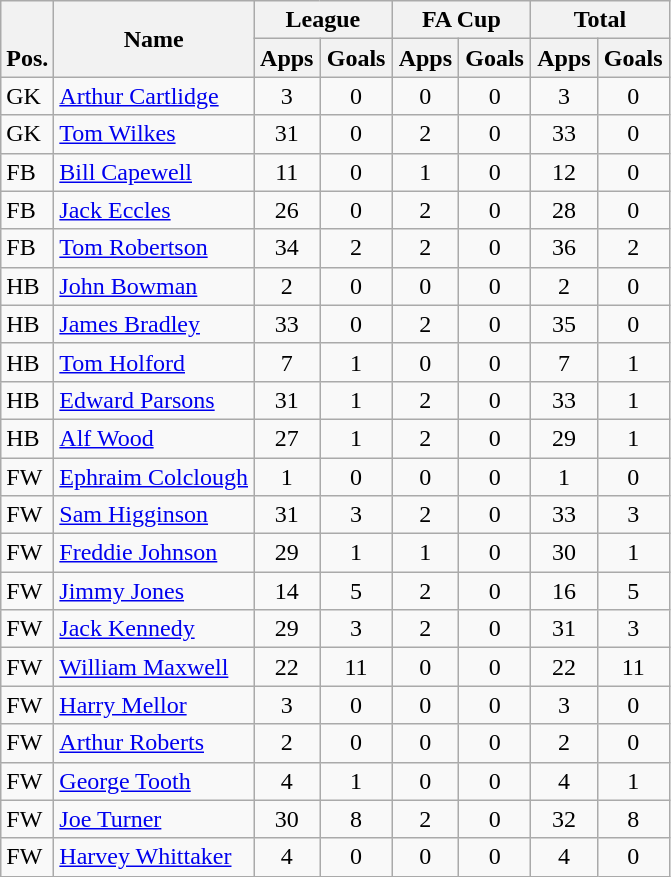<table class="wikitable" style="text-align:center">
<tr>
<th rowspan="2" valign="bottom">Pos.</th>
<th rowspan="2">Name</th>
<th colspan="2" width="85">League</th>
<th colspan="2" width="85">FA Cup</th>
<th colspan="2" width="85">Total</th>
</tr>
<tr>
<th>Apps</th>
<th>Goals</th>
<th>Apps</th>
<th>Goals</th>
<th>Apps</th>
<th>Goals</th>
</tr>
<tr>
<td align="left">GK</td>
<td align="left"> <a href='#'>Arthur Cartlidge</a></td>
<td>3</td>
<td>0</td>
<td>0</td>
<td>0</td>
<td>3</td>
<td>0</td>
</tr>
<tr>
<td align="left">GK</td>
<td align="left"> <a href='#'>Tom Wilkes</a></td>
<td>31</td>
<td>0</td>
<td>2</td>
<td>0</td>
<td>33</td>
<td>0</td>
</tr>
<tr>
<td align="left">FB</td>
<td align="left"> <a href='#'>Bill Capewell</a></td>
<td>11</td>
<td>0</td>
<td>1</td>
<td>0</td>
<td>12</td>
<td>0</td>
</tr>
<tr>
<td align="left">FB</td>
<td align="left"> <a href='#'>Jack Eccles</a></td>
<td>26</td>
<td>0</td>
<td>2</td>
<td>0</td>
<td>28</td>
<td>0</td>
</tr>
<tr>
<td align="left">FB</td>
<td align="left"> <a href='#'>Tom Robertson</a></td>
<td>34</td>
<td>2</td>
<td>2</td>
<td>0</td>
<td>36</td>
<td>2</td>
</tr>
<tr>
<td align="left">HB</td>
<td align="left"> <a href='#'>John Bowman</a></td>
<td>2</td>
<td>0</td>
<td>0</td>
<td>0</td>
<td>2</td>
<td>0</td>
</tr>
<tr>
<td align="left">HB</td>
<td align="left"> <a href='#'>James Bradley</a></td>
<td>33</td>
<td>0</td>
<td>2</td>
<td>0</td>
<td>35</td>
<td>0</td>
</tr>
<tr>
<td align="left">HB</td>
<td align="left"> <a href='#'>Tom Holford</a></td>
<td>7</td>
<td>1</td>
<td>0</td>
<td>0</td>
<td>7</td>
<td>1</td>
</tr>
<tr>
<td align="left">HB</td>
<td align="left"> <a href='#'>Edward Parsons</a></td>
<td>31</td>
<td>1</td>
<td>2</td>
<td>0</td>
<td>33</td>
<td>1</td>
</tr>
<tr>
<td align="left">HB</td>
<td align="left"> <a href='#'>Alf Wood</a></td>
<td>27</td>
<td>1</td>
<td>2</td>
<td>0</td>
<td>29</td>
<td>1</td>
</tr>
<tr>
<td align="left">FW</td>
<td align="left"> <a href='#'>Ephraim Colclough</a></td>
<td>1</td>
<td>0</td>
<td>0</td>
<td>0</td>
<td>1</td>
<td>0</td>
</tr>
<tr>
<td align="left">FW</td>
<td align="left"> <a href='#'>Sam Higginson</a></td>
<td>31</td>
<td>3</td>
<td>2</td>
<td>0</td>
<td>33</td>
<td>3</td>
</tr>
<tr>
<td align="left">FW</td>
<td align="left"> <a href='#'>Freddie Johnson</a></td>
<td>29</td>
<td>1</td>
<td>1</td>
<td>0</td>
<td>30</td>
<td>1</td>
</tr>
<tr>
<td align="left">FW</td>
<td align="left"> <a href='#'>Jimmy Jones</a></td>
<td>14</td>
<td>5</td>
<td>2</td>
<td>0</td>
<td>16</td>
<td>5</td>
</tr>
<tr>
<td align="left">FW</td>
<td align="left"> <a href='#'>Jack Kennedy</a></td>
<td>29</td>
<td>3</td>
<td>2</td>
<td>0</td>
<td>31</td>
<td>3</td>
</tr>
<tr>
<td align="left">FW</td>
<td align="left"> <a href='#'>William Maxwell</a></td>
<td>22</td>
<td>11</td>
<td>0</td>
<td>0</td>
<td>22</td>
<td>11</td>
</tr>
<tr>
<td align="left">FW</td>
<td align="left"> <a href='#'>Harry Mellor</a></td>
<td>3</td>
<td>0</td>
<td>0</td>
<td>0</td>
<td>3</td>
<td>0</td>
</tr>
<tr>
<td align="left">FW</td>
<td align="left"> <a href='#'>Arthur Roberts</a></td>
<td>2</td>
<td>0</td>
<td>0</td>
<td>0</td>
<td>2</td>
<td>0</td>
</tr>
<tr>
<td align="left">FW</td>
<td align="left"> <a href='#'>George Tooth</a></td>
<td>4</td>
<td>1</td>
<td>0</td>
<td>0</td>
<td>4</td>
<td>1</td>
</tr>
<tr>
<td align="left">FW</td>
<td align="left"> <a href='#'>Joe Turner</a></td>
<td>30</td>
<td>8</td>
<td>2</td>
<td>0</td>
<td>32</td>
<td>8</td>
</tr>
<tr>
<td align="left">FW</td>
<td align="left"> <a href='#'>Harvey Whittaker</a></td>
<td>4</td>
<td>0</td>
<td>0</td>
<td>0</td>
<td>4</td>
<td>0</td>
</tr>
</table>
